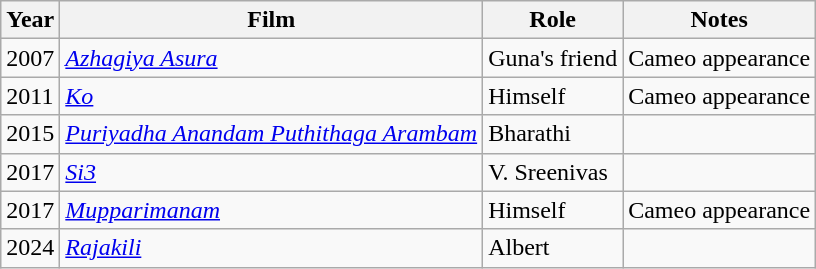<table class="wikitable sortable">
<tr>
<th>Year</th>
<th>Film</th>
<th>Role</th>
<th>Notes</th>
</tr>
<tr>
<td>2007</td>
<td><em><a href='#'>Azhagiya Asura</a></em></td>
<td>Guna's friend</td>
<td>Cameo appearance</td>
</tr>
<tr>
<td>2011</td>
<td><em><a href='#'>Ko</a></em></td>
<td>Himself</td>
<td>Cameo appearance</td>
</tr>
<tr>
<td>2015</td>
<td><em><a href='#'>Puriyadha Anandam Puthithaga Arambam</a></em></td>
<td>Bharathi</td>
<td></td>
</tr>
<tr>
<td>2017</td>
<td><em><a href='#'>Si3</a></em></td>
<td>V. Sreenivas</td>
<td></td>
</tr>
<tr>
<td>2017</td>
<td><em><a href='#'>Mupparimanam</a></em></td>
<td>Himself</td>
<td>Cameo appearance</td>
</tr>
<tr>
<td>2024</td>
<td><em><a href='#'>Rajakili</a></em></td>
<td>Albert</td>
<td></td>
</tr>
</table>
